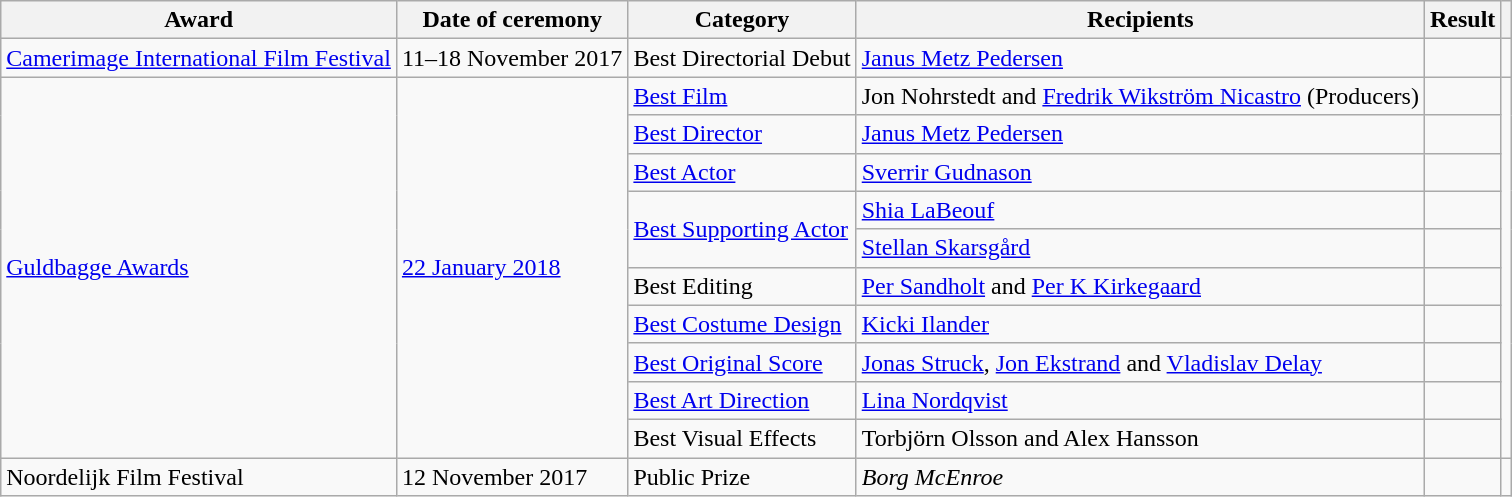<table class="wikitable sortable">
<tr>
<th scope="col">Award</th>
<th scope="col">Date of ceremony</th>
<th scope="col">Category</th>
<th scope="col">Recipients</th>
<th scope="col">Result</th>
<th scope="col" class="unsortable"></th>
</tr>
<tr>
<td><a href='#'>Camerimage International Film Festival</a></td>
<td>11–18 November 2017</td>
<td>Best Directorial Debut</td>
<td><a href='#'>Janus Metz Pedersen</a></td>
<td></td>
<td></td>
</tr>
<tr>
<td rowspan="10"><a href='#'>Guldbagge Awards</a></td>
<td rowspan="10"><a href='#'>22 January 2018</a></td>
<td><a href='#'>Best Film</a></td>
<td>Jon Nohrstedt and <a href='#'>Fredrik Wikström Nicastro</a> (Producers)</td>
<td></td>
<td rowspan="10"></td>
</tr>
<tr>
<td><a href='#'>Best Director</a></td>
<td><a href='#'>Janus Metz Pedersen</a></td>
<td></td>
</tr>
<tr>
<td><a href='#'>Best Actor</a></td>
<td><a href='#'>Sverrir Gudnason</a></td>
<td></td>
</tr>
<tr>
<td rowspan="2"><a href='#'>Best Supporting Actor</a></td>
<td><a href='#'>Shia LaBeouf</a></td>
<td></td>
</tr>
<tr>
<td><a href='#'>Stellan Skarsgård</a></td>
<td></td>
</tr>
<tr>
<td>Best Editing</td>
<td><a href='#'>Per Sandholt</a> and <a href='#'>Per K Kirkegaard</a></td>
<td></td>
</tr>
<tr>
<td><a href='#'>Best Costume Design</a></td>
<td><a href='#'>Kicki Ilander</a></td>
<td></td>
</tr>
<tr>
<td><a href='#'>Best Original Score</a></td>
<td><a href='#'>Jonas Struck</a>, <a href='#'>Jon Ekstrand</a> and <a href='#'>Vladislav Delay</a></td>
<td></td>
</tr>
<tr>
<td><a href='#'>Best Art Direction</a></td>
<td><a href='#'>Lina Nordqvist</a></td>
<td></td>
</tr>
<tr>
<td>Best Visual Effects</td>
<td>Torbjörn Olsson and Alex Hansson</td>
<td></td>
</tr>
<tr>
<td>Noordelijk Film Festival</td>
<td>12 November 2017</td>
<td>Public Prize</td>
<td><em>Borg McEnroe</em></td>
<td></td>
<td></td>
</tr>
</table>
